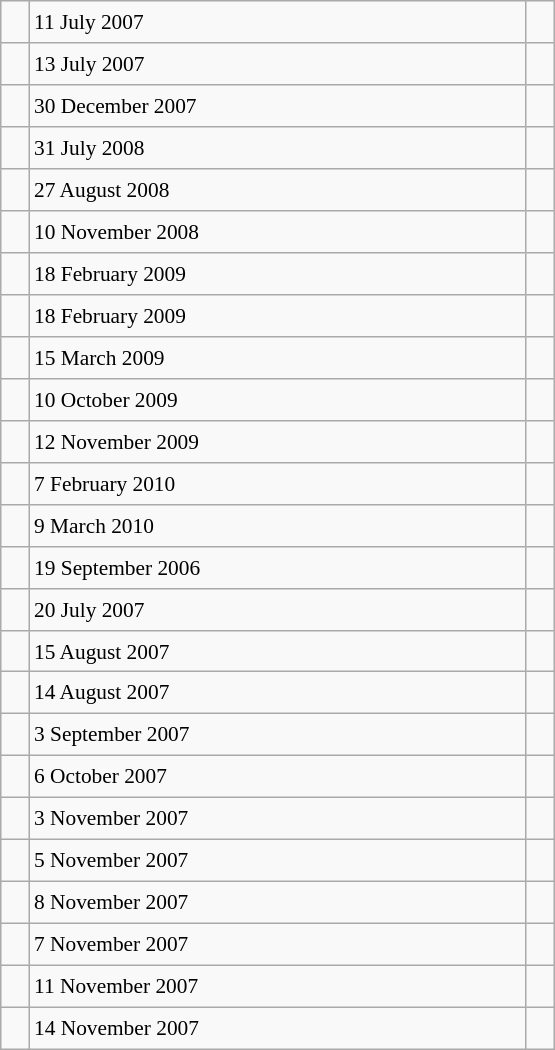<table class="wikitable" style="font-size: 89%; float: left; width: 26em; margin-right: 1em; height: 700px">
<tr>
<td></td>
<td>11 July 2007</td>
<td></td>
</tr>
<tr>
<td></td>
<td>13 July 2007</td>
<td></td>
</tr>
<tr>
<td></td>
<td>30 December 2007</td>
<td></td>
</tr>
<tr>
<td></td>
<td>31 July 2008</td>
<td></td>
</tr>
<tr>
<td></td>
<td>27 August 2008</td>
<td></td>
</tr>
<tr>
<td></td>
<td>10 November 2008</td>
<td></td>
</tr>
<tr>
<td></td>
<td>18 February 2009</td>
<td></td>
</tr>
<tr>
<td></td>
<td>18 February 2009</td>
<td></td>
</tr>
<tr>
<td></td>
<td>15 March 2009</td>
<td></td>
</tr>
<tr>
<td></td>
<td>10 October 2009</td>
<td></td>
</tr>
<tr>
<td></td>
<td>12 November 2009</td>
<td></td>
</tr>
<tr>
<td></td>
<td>7 February 2010</td>
<td></td>
</tr>
<tr>
<td></td>
<td>9 March 2010</td>
<td></td>
</tr>
<tr>
<td></td>
<td>19 September 2006</td>
<td></td>
</tr>
<tr>
<td></td>
<td>20 July 2007</td>
<td></td>
</tr>
<tr>
<td></td>
<td>15 August 2007</td>
<td></td>
</tr>
<tr>
<td></td>
<td>14 August 2007</td>
<td></td>
</tr>
<tr>
<td></td>
<td>3 September 2007</td>
<td></td>
</tr>
<tr>
<td></td>
<td>6 October 2007</td>
<td></td>
</tr>
<tr>
<td></td>
<td>3 November 2007</td>
<td></td>
</tr>
<tr>
<td></td>
<td>5 November 2007</td>
<td></td>
</tr>
<tr>
<td></td>
<td>8 November 2007</td>
<td></td>
</tr>
<tr>
<td></td>
<td>7 November 2007</td>
<td></td>
</tr>
<tr>
<td></td>
<td>11 November 2007</td>
<td></td>
</tr>
<tr>
<td></td>
<td>14 November 2007</td>
<td></td>
</tr>
</table>
